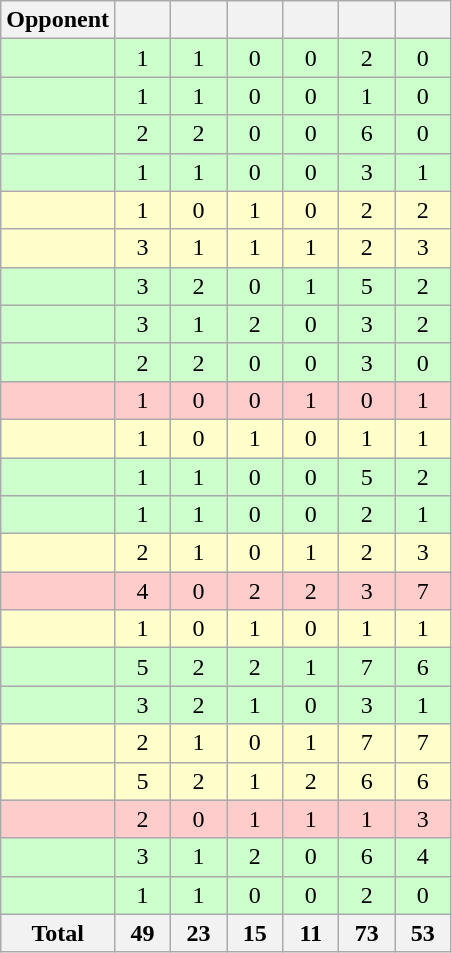<table class="wikitable sortable" style="text-align: center;">
<tr>
<th width="30">Opponent</th>
<th width="30"></th>
<th width="30"></th>
<th width="30"></th>
<th width="30"></th>
<th width="30"></th>
<th width="30"></th>
</tr>
<tr bgcolor=#CCFFCC>
<td align="left"></td>
<td>1</td>
<td>1</td>
<td>0</td>
<td>0</td>
<td>2</td>
<td>0</td>
</tr>
<tr bgcolor=#CCFFCC>
<td align="left"></td>
<td>1</td>
<td>1</td>
<td>0</td>
<td>0</td>
<td>1</td>
<td>0</td>
</tr>
<tr bgcolor=#CCFFCC>
<td align="left"></td>
<td>2</td>
<td>2</td>
<td>0</td>
<td>0</td>
<td>6</td>
<td>0</td>
</tr>
<tr bgcolor=#CCFFCC>
<td align="left"></td>
<td>1</td>
<td>1</td>
<td>0</td>
<td>0</td>
<td>3</td>
<td>1</td>
</tr>
<tr bgcolor=#FFFFCC>
<td align="left"></td>
<td>1</td>
<td>0</td>
<td>1</td>
<td>0</td>
<td>2</td>
<td>2</td>
</tr>
<tr bgcolor=#FFFFCC>
<td align="left"></td>
<td>3</td>
<td>1</td>
<td>1</td>
<td>1</td>
<td>2</td>
<td>3</td>
</tr>
<tr bgcolor=#CCFFCC>
<td align="left"></td>
<td>3</td>
<td>2</td>
<td>0</td>
<td>1</td>
<td>5</td>
<td>2</td>
</tr>
<tr bgcolor=#CCFFCC>
<td align="left"></td>
<td>3</td>
<td>1</td>
<td>2</td>
<td>0</td>
<td>3</td>
<td>2</td>
</tr>
<tr bgcolor=#CCFFCC>
<td align="left"></td>
<td>2</td>
<td>2</td>
<td>0</td>
<td>0</td>
<td>3</td>
<td>0</td>
</tr>
<tr bgcolor=#FFCCCC>
<td align="left"></td>
<td>1</td>
<td>0</td>
<td>0</td>
<td>1</td>
<td>0</td>
<td>1</td>
</tr>
<tr bgcolor=#FFFFCC>
<td align="left"></td>
<td>1</td>
<td>0</td>
<td>1</td>
<td>0</td>
<td>1</td>
<td>1</td>
</tr>
<tr bgcolor=#CCFFCC>
<td align="left"></td>
<td>1</td>
<td>1</td>
<td>0</td>
<td>0</td>
<td>5</td>
<td>2</td>
</tr>
<tr bgcolor=#CCFFCC>
<td align="left"></td>
<td>1</td>
<td>1</td>
<td>0</td>
<td>0</td>
<td>2</td>
<td>1</td>
</tr>
<tr bgcolor=#FFFFCC>
<td align="left"></td>
<td>2</td>
<td>1</td>
<td>0</td>
<td>1</td>
<td>2</td>
<td>3</td>
</tr>
<tr bgcolor=#FFCCCC>
<td align="left"></td>
<td>4</td>
<td>0</td>
<td>2</td>
<td>2</td>
<td>3</td>
<td>7</td>
</tr>
<tr bgcolor=#FFFFCC>
<td align="left"></td>
<td>1</td>
<td>0</td>
<td>1</td>
<td>0</td>
<td>1</td>
<td>1</td>
</tr>
<tr bgcolor=#CCFFCC>
<td align="left"></td>
<td>5</td>
<td>2</td>
<td>2</td>
<td>1</td>
<td>7</td>
<td>6</td>
</tr>
<tr bgcolor=#CCFFCC>
<td align="left"></td>
<td>3</td>
<td>2</td>
<td>1</td>
<td>0</td>
<td>3</td>
<td>1</td>
</tr>
<tr bgcolor=#FFFFCC>
<td align="left"></td>
<td>2</td>
<td>1</td>
<td>0</td>
<td>1</td>
<td>7</td>
<td>7</td>
</tr>
<tr bgcolor=#FFFFCC>
<td align="left"></td>
<td>5</td>
<td>2</td>
<td>1</td>
<td>2</td>
<td>6</td>
<td>6</td>
</tr>
<tr bgcolor=#FFCCCC>
<td align="left"></td>
<td>2</td>
<td>0</td>
<td>1</td>
<td>1</td>
<td>1</td>
<td>3</td>
</tr>
<tr bgcolor=#CCFFCC>
<td align="left"></td>
<td>3</td>
<td>1</td>
<td>2</td>
<td>0</td>
<td>6</td>
<td>4</td>
</tr>
<tr bgcolor=#CCFFCC>
<td align="left"></td>
<td>1</td>
<td>1</td>
<td>0</td>
<td>0</td>
<td>2</td>
<td>0</td>
</tr>
<tr>
<th>Total</th>
<th>49</th>
<th>23</th>
<th>15</th>
<th>11</th>
<th>73</th>
<th>53</th>
</tr>
</table>
